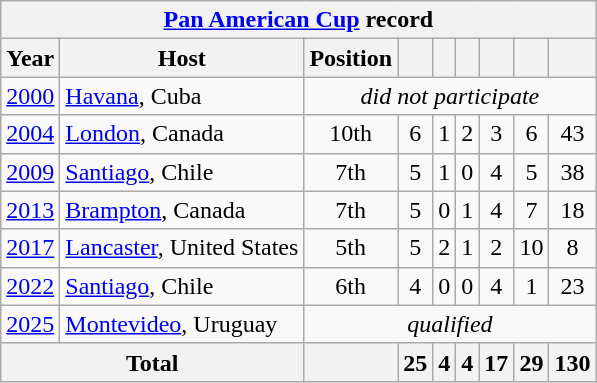<table class="wikitable" style="text-align: center;">
<tr>
<th colspan=9><a href='#'>Pan American Cup</a> record</th>
</tr>
<tr>
<th>Year</th>
<th>Host</th>
<th>Position</th>
<th></th>
<th></th>
<th></th>
<th></th>
<th></th>
<th></th>
</tr>
<tr>
<td><a href='#'>2000</a></td>
<td align=left> <a href='#'>Havana</a>, Cuba</td>
<td colspan=7><em>did not participate</em></td>
</tr>
<tr>
<td><a href='#'>2004</a></td>
<td align=left> <a href='#'>London</a>, Canada</td>
<td>10th</td>
<td>6</td>
<td>1</td>
<td>2</td>
<td>3</td>
<td>6</td>
<td>43</td>
</tr>
<tr>
<td><a href='#'>2009</a></td>
<td align=left> <a href='#'>Santiago</a>, Chile</td>
<td>7th</td>
<td>5</td>
<td>1</td>
<td>0</td>
<td>4</td>
<td>5</td>
<td>38</td>
</tr>
<tr>
<td><a href='#'>2013</a></td>
<td align=left> <a href='#'>Brampton</a>, Canada</td>
<td>7th</td>
<td>5</td>
<td>0</td>
<td>1</td>
<td>4</td>
<td>7</td>
<td>18</td>
</tr>
<tr>
<td><a href='#'>2017</a></td>
<td align=left> <a href='#'>Lancaster</a>, United States</td>
<td>5th</td>
<td>5</td>
<td>2</td>
<td>1</td>
<td>2</td>
<td>10</td>
<td>8</td>
</tr>
<tr>
<td><a href='#'>2022</a></td>
<td align=left> <a href='#'>Santiago</a>, Chile</td>
<td>6th</td>
<td>4</td>
<td>0</td>
<td>0</td>
<td>4</td>
<td>1</td>
<td>23</td>
</tr>
<tr>
<td><a href='#'>2025</a></td>
<td align=left> <a href='#'>Montevideo</a>, Uruguay</td>
<td colspan=7><em>qualified</em></td>
</tr>
<tr>
<th colspan=2>Total</th>
<th></th>
<th>25</th>
<th>4</th>
<th>4</th>
<th>17</th>
<th>29</th>
<th>130</th>
</tr>
</table>
